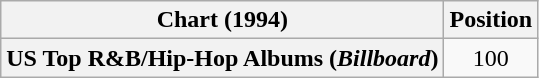<table class="wikitable plainrowheaders" style="text-align:center">
<tr>
<th scope="col">Chart (1994)</th>
<th scope="col">Position</th>
</tr>
<tr>
<th scope="row">US Top R&B/Hip-Hop Albums (<em>Billboard</em>)</th>
<td>100</td>
</tr>
</table>
